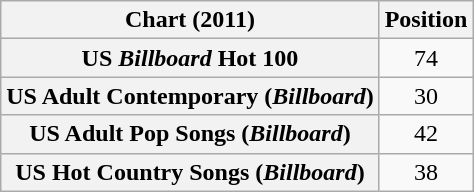<table class="wikitable sortable plainrowheaders">
<tr>
<th>Chart (2011)</th>
<th>Position</th>
</tr>
<tr>
<th scope="row">US <em>Billboard</em> Hot 100</th>
<td style="text-align:center;">74</td>
</tr>
<tr>
<th scope="row">US Adult Contemporary (<em>Billboard</em>)</th>
<td style="text-align:center;">30</td>
</tr>
<tr>
<th scope="row">US Adult Pop Songs (<em>Billboard</em>)</th>
<td style="text-align:center;">42</td>
</tr>
<tr>
<th scope="row">US Hot Country Songs (<em>Billboard</em>)</th>
<td style="text-align:center;">38</td>
</tr>
</table>
